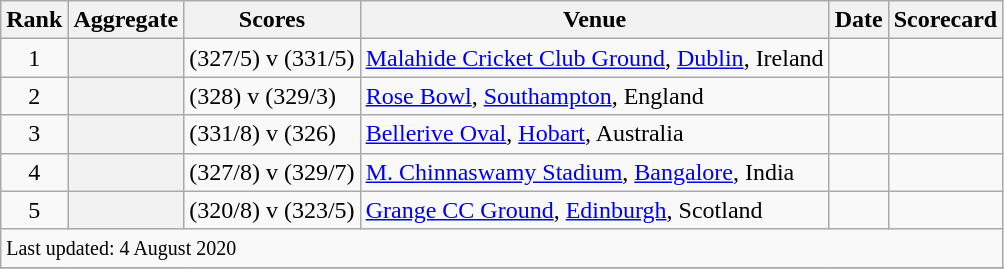<table class="wikitable plainrowheaders sortable">
<tr>
<th scope=col>Rank</th>
<th scope=col>Aggregate</th>
<th scope=col>Scores</th>
<th scope=col>Venue</th>
<th scope=col>Date</th>
<th scope=col>Scorecard</th>
</tr>
<tr>
<td align=center>1</td>
<th scope=row style=text-align:center;></th>
<td> (327/5) v  (331/5)</td>
<td><a href='#'>Malahide Cricket Club Ground</a>, <a href='#'>Dublin</a>, Ireland</td>
<td></td>
<td></td>
</tr>
<tr>
<td align=center>2</td>
<th scope=row style=text-align:center;></th>
<td> (328) v  (329/3)</td>
<td><a href='#'>Rose Bowl</a>, <a href='#'>Southampton</a>, England</td>
<td></td>
<td></td>
</tr>
<tr>
<td align=center>3</td>
<th scope=row style=text-align:center;></th>
<td> (331/8) v  (326)</td>
<td><a href='#'>Bellerive Oval</a>, <a href='#'>Hobart</a>, Australia</td>
<td> </td>
<td></td>
</tr>
<tr>
<td align=center>4</td>
<th scope=row style=text-align:center;></th>
<td> (327/8) v  (329/7)</td>
<td><a href='#'>M. Chinnaswamy Stadium</a>, <a href='#'>Bangalore</a>, India</td>
<td> </td>
<td></td>
</tr>
<tr>
<td align=center>5</td>
<th scope=row style=text-align:center;></th>
<td> (320/8) v  (323/5)</td>
<td><a href='#'>Grange CC Ground</a>, <a href='#'>Edinburgh</a>, Scotland</td>
<td></td>
<td></td>
</tr>
<tr>
<td colspan=6><small>Last updated: 4 August 2020</small></td>
</tr>
<tr class=sortbottom>
</tr>
</table>
